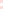<table style="font-size: 85%">
<tr>
<td style="background:#fdd;"></td>
</tr>
<tr>
<td style="background:#fdd;"></td>
</tr>
</table>
